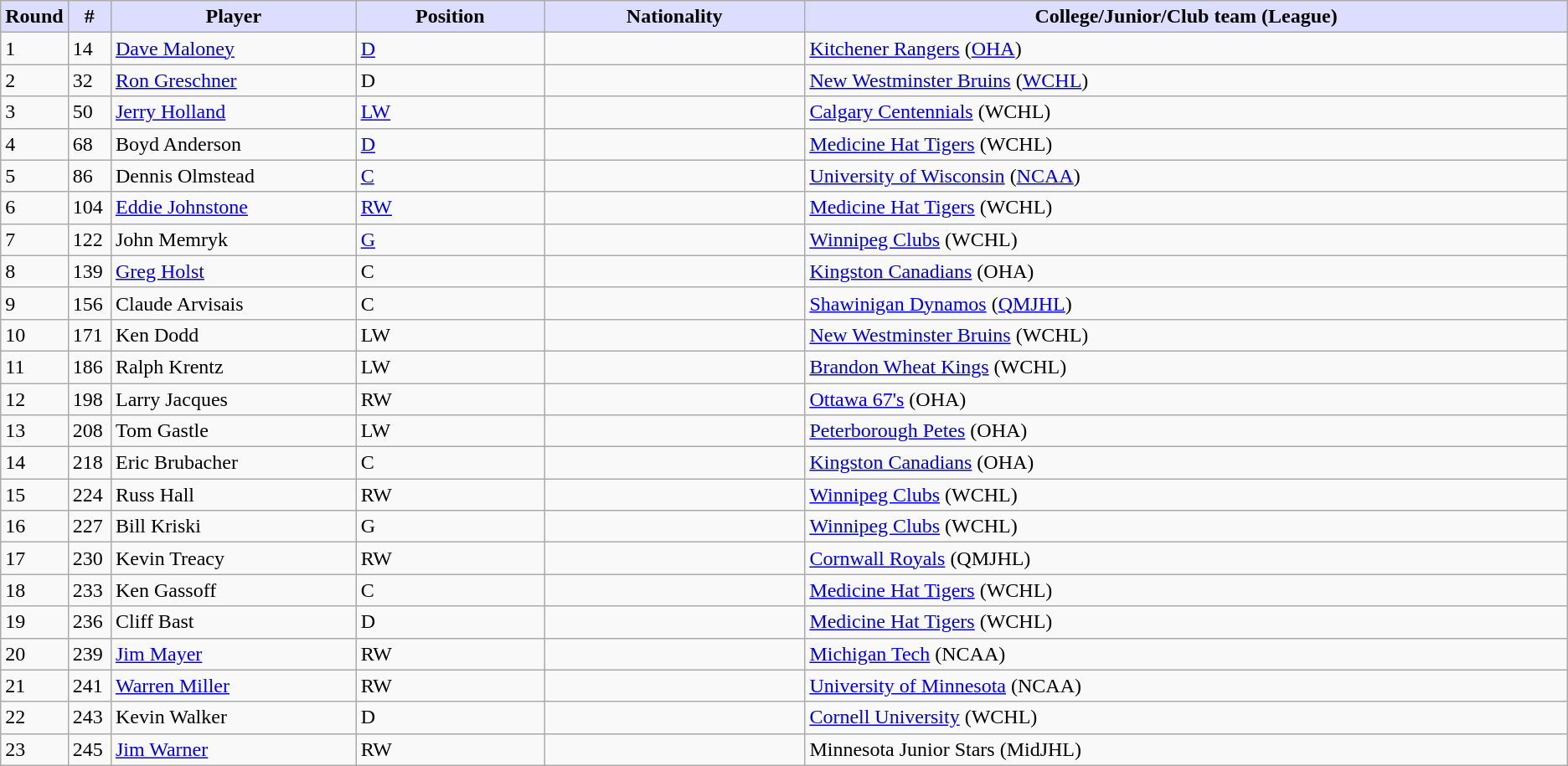<table class="wikitable">
<tr>
<th style="background:#ddf; width:2.00%;">Round</th>
<th style="background:#ddf; width:2.75%;">#</th>
<th style="background:#ddf; width:16.0%;">Player</th>
<th style="background:#ddf; width:12.25%;">Position</th>
<th style="background:#ddf; width:17.0%;">Nationality</th>
<th style="background:#ddf; width:100.0%;">College/Junior/Club team (League)</th>
</tr>
<tr>
<td>1</td>
<td>14</td>
<td><a href='#'>Dave Maloney</a></td>
<td><a href='#'>D</a></td>
<td></td>
<td><a href='#'>Kitchener Rangers</a> (<a href='#'>OHA</a>)</td>
</tr>
<tr>
<td>2</td>
<td>32</td>
<td><a href='#'>Ron Greschner</a></td>
<td>D</td>
<td></td>
<td><a href='#'>New Westminster Bruins</a> (<a href='#'>WCHL</a>)</td>
</tr>
<tr>
<td>3</td>
<td>50</td>
<td><a href='#'>Jerry Holland</a></td>
<td><a href='#'>LW</a></td>
<td></td>
<td><a href='#'>Calgary Centennials</a> (WCHL)</td>
</tr>
<tr>
<td>4</td>
<td>68</td>
<td>Boyd Anderson</td>
<td><a href='#'>D</a></td>
<td></td>
<td><a href='#'>Medicine Hat Tigers</a> (WCHL)</td>
</tr>
<tr>
<td>5</td>
<td>86</td>
<td>Dennis Olmstead</td>
<td><a href='#'>C</a></td>
<td></td>
<td><a href='#'>University of Wisconsin</a> (<a href='#'>NCAA</a>)</td>
</tr>
<tr>
<td>6</td>
<td>104</td>
<td><a href='#'>Eddie Johnstone</a></td>
<td><a href='#'>RW</a></td>
<td></td>
<td><a href='#'>Medicine Hat Tigers</a> (WCHL)</td>
</tr>
<tr>
<td>7</td>
<td>122</td>
<td>John Memryk</td>
<td><a href='#'>G</a></td>
<td></td>
<td><a href='#'>Winnipeg Clubs</a> (WCHL)</td>
</tr>
<tr>
<td>8</td>
<td>139</td>
<td><a href='#'>Greg Holst</a></td>
<td>C</td>
<td></td>
<td><a href='#'>Kingston Canadians</a> (OHA)</td>
</tr>
<tr>
<td>9</td>
<td>156</td>
<td>Claude Arvisais</td>
<td>C</td>
<td></td>
<td><a href='#'>Shawinigan Dynamos</a> (<a href='#'>QMJHL</a>)</td>
</tr>
<tr>
<td>10</td>
<td>171</td>
<td>Ken Dodd</td>
<td>LW</td>
<td></td>
<td><a href='#'>New Westminster Bruins</a> (WCHL)</td>
</tr>
<tr>
<td>11</td>
<td>186</td>
<td>Ralph Krentz</td>
<td>LW</td>
<td></td>
<td><a href='#'>Brandon Wheat Kings</a> (WCHL)</td>
</tr>
<tr>
<td>12</td>
<td>198</td>
<td>Larry Jacques</td>
<td>RW</td>
<td></td>
<td><a href='#'>Ottawa 67's</a> (OHA)</td>
</tr>
<tr>
<td>13</td>
<td>208</td>
<td>Tom Gastle</td>
<td>LW</td>
<td></td>
<td><a href='#'>Peterborough Petes</a> (OHA)</td>
</tr>
<tr>
<td>14</td>
<td>218</td>
<td>Eric Brubacher</td>
<td>C</td>
<td></td>
<td><a href='#'>Kingston Canadians</a> (OHA)</td>
</tr>
<tr>
<td>15</td>
<td>224</td>
<td>Russ Hall</td>
<td>RW</td>
<td></td>
<td><a href='#'>Winnipeg Clubs</a> (WCHL)</td>
</tr>
<tr>
<td>16</td>
<td>227</td>
<td>Bill Kriski</td>
<td>G</td>
<td></td>
<td><a href='#'>Winnipeg Clubs</a> (WCHL)</td>
</tr>
<tr>
<td>17</td>
<td>230</td>
<td>Kevin Treacy</td>
<td>RW</td>
<td></td>
<td><a href='#'>Cornwall Royals</a> (QMJHL)</td>
</tr>
<tr>
<td>18</td>
<td>233</td>
<td>Ken Gassoff</td>
<td>C</td>
<td></td>
<td><a href='#'>Medicine Hat Tigers</a> (WCHL)</td>
</tr>
<tr>
<td>19</td>
<td>236</td>
<td>Cliff Bast</td>
<td>D</td>
<td></td>
<td><a href='#'>Medicine Hat Tigers</a> (WCHL)</td>
</tr>
<tr>
<td>20</td>
<td>239</td>
<td><a href='#'>Jim Mayer</a></td>
<td>RW</td>
<td></td>
<td><a href='#'>Michigan Tech</a> (NCAA)</td>
</tr>
<tr>
<td>21</td>
<td>241</td>
<td><a href='#'>Warren Miller</a></td>
<td>RW</td>
<td></td>
<td><a href='#'>University of Minnesota</a> (NCAA)</td>
</tr>
<tr>
<td>22</td>
<td>243</td>
<td>Kevin Walker</td>
<td>D</td>
<td></td>
<td><a href='#'>Cornell University</a> (WCHL)</td>
</tr>
<tr>
<td>23</td>
<td>245</td>
<td><a href='#'>Jim Warner</a></td>
<td>RW</td>
<td></td>
<td>Minnesota Junior Stars (MidJHL)</td>
</tr>
</table>
